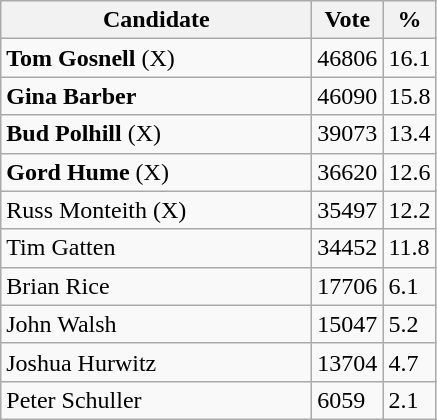<table class="wikitable">
<tr>
<th bgcolor="#DDDDFF" width="200px">Candidate</th>
<th bgcolor="#DDDDFF">Vote</th>
<th bgcolor="#DDDDFF">%</th>
</tr>
<tr>
<td><strong>Tom Gosnell</strong> (X)</td>
<td>46806</td>
<td>16.1</td>
</tr>
<tr>
<td><strong>Gina Barber</strong></td>
<td>46090</td>
<td>15.8</td>
</tr>
<tr>
<td><strong>Bud Polhill</strong> (X)</td>
<td>39073</td>
<td>13.4</td>
</tr>
<tr>
<td><strong>Gord Hume</strong> (X)</td>
<td>36620</td>
<td>12.6</td>
</tr>
<tr>
<td>Russ Monteith (X)</td>
<td>35497</td>
<td>12.2</td>
</tr>
<tr>
<td>Tim Gatten</td>
<td>34452</td>
<td>11.8</td>
</tr>
<tr>
<td>Brian Rice</td>
<td>17706</td>
<td>6.1</td>
</tr>
<tr>
<td>John Walsh</td>
<td>15047</td>
<td>5.2</td>
</tr>
<tr>
<td>Joshua Hurwitz</td>
<td>13704</td>
<td>4.7</td>
</tr>
<tr>
<td>Peter Schuller</td>
<td>6059</td>
<td>2.1</td>
</tr>
</table>
